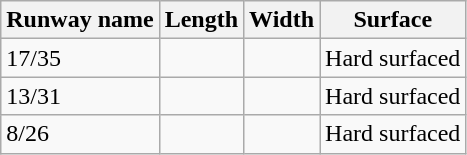<table class="wikitable">
<tr>
<th>Runway name</th>
<th>Length</th>
<th>Width</th>
<th>Surface</th>
</tr>
<tr>
<td>17/35</td>
<td></td>
<td></td>
<td>Hard surfaced</td>
</tr>
<tr>
<td>13/31</td>
<td></td>
<td></td>
<td>Hard surfaced</td>
</tr>
<tr>
<td>8/26</td>
<td></td>
<td></td>
<td>Hard surfaced</td>
</tr>
</table>
